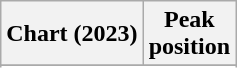<table class="wikitable sortable plainrowheaders" style="text-align:center;">
<tr>
<th scope="col">Chart (2023)</th>
<th scope="col">Peak<br>position</th>
</tr>
<tr>
</tr>
<tr>
</tr>
<tr>
</tr>
<tr>
</tr>
<tr>
</tr>
<tr>
</tr>
<tr>
</tr>
<tr>
</tr>
<tr>
</tr>
<tr>
</tr>
</table>
